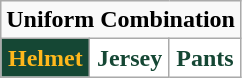<table class="wikitable"  style="display: inline-table;">
<tr>
<td align="center" Colspan="3"><strong>Uniform Combination</strong></td>
</tr>
<tr align="center">
<td style="background:#154734; color:#FFB81C"><strong>Helmet</strong></td>
<td style="background:white; color:#154734"><strong>Jersey</strong></td>
<td style="background:white; color:#154734"><strong>Pants</strong></td>
</tr>
</table>
